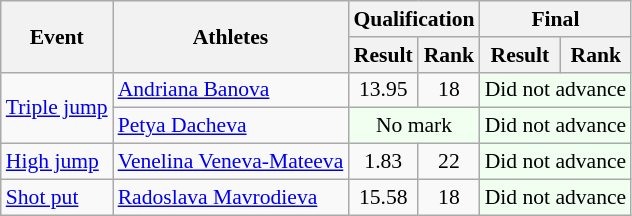<table class="wikitable" border="1" style="font-size:90%">
<tr>
<th rowspan=2>Event</th>
<th rowspan=2>Athletes</th>
<th colspan=2>Qualification</th>
<th colspan=2>Final</th>
</tr>
<tr>
<th>Result</th>
<th>Rank</th>
<th>Result</th>
<th>Rank</th>
</tr>
<tr>
<td rowspan=2><a href='#'>Triple jump</a></td>
<td><a href='#'>Andriana Banova</a></td>
<td align=center>13.95</td>
<td align=center>18</td>
<td colspan=2 bgcolor=honeydew>Did not advance</td>
</tr>
<tr>
<td><a href='#'>Petya Dacheva</a></td>
<td colspan=2 align=center bgcolor=honeydew>No mark</td>
<td colspan=2 bgcolor=honeydew>Did not advance</td>
</tr>
<tr>
<td><a href='#'>High jump</a></td>
<td><a href='#'>Venelina Veneva-Mateeva</a></td>
<td align=center>1.83</td>
<td align=center>22</td>
<td colspan=2 bgcolor=honeydew>Did not advance</td>
</tr>
<tr>
<td><a href='#'>Shot put</a></td>
<td><a href='#'>Radoslava Mavrodieva</a></td>
<td align=center>15.58</td>
<td align=center>18</td>
<td colspan="2" bgcolor=honeydew>Did not advance</td>
</tr>
</table>
